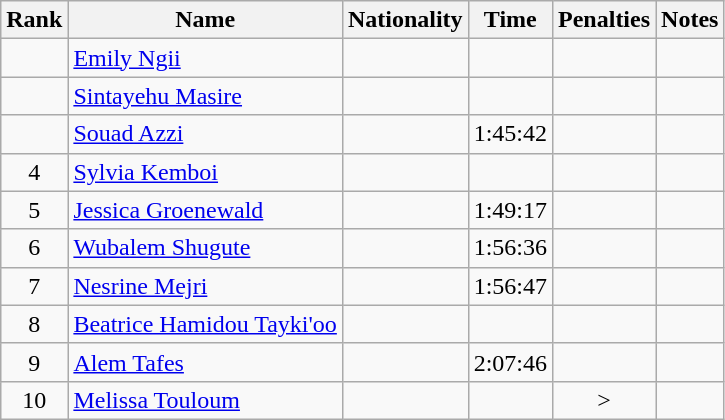<table class="wikitable sortable" style="text-align:center">
<tr>
<th>Rank</th>
<th>Name</th>
<th>Nationality</th>
<th>Time</th>
<th>Penalties</th>
<th>Notes</th>
</tr>
<tr>
<td></td>
<td align=left><a href='#'>Emily Ngii</a></td>
<td align=left></td>
<td></td>
<td></td>
<td></td>
</tr>
<tr>
<td></td>
<td align=left><a href='#'>Sintayehu Masire</a></td>
<td align=left></td>
<td></td>
<td></td>
<td></td>
</tr>
<tr>
<td></td>
<td align=left><a href='#'>Souad Azzi</a></td>
<td align=left></td>
<td>1:45:42</td>
<td></td>
<td></td>
</tr>
<tr>
<td>4</td>
<td align=left><a href='#'>Sylvia Kemboi</a></td>
<td align=left></td>
<td></td>
<td></td>
<td></td>
</tr>
<tr>
<td>5</td>
<td align=left><a href='#'>Jessica Groenewald</a></td>
<td align=left></td>
<td>1:49:17</td>
<td></td>
<td></td>
</tr>
<tr>
<td>6</td>
<td align=left><a href='#'>Wubalem Shugute</a></td>
<td align=left></td>
<td>1:56:36</td>
<td></td>
<td></td>
</tr>
<tr>
<td>7</td>
<td align=left><a href='#'>Nesrine Mejri</a></td>
<td align=left></td>
<td>1:56:47</td>
<td></td>
<td></td>
</tr>
<tr>
<td>8</td>
<td align=left><a href='#'>Beatrice Hamidou Tayki'oo</a></td>
<td align=left></td>
<td></td>
<td></td>
<td></td>
</tr>
<tr>
<td>9</td>
<td align=left><a href='#'>Alem Tafes</a></td>
<td align=left></td>
<td>2:07:46</td>
<td></td>
<td></td>
</tr>
<tr>
<td>10</td>
<td align=left><a href='#'>Melissa Touloum</a></td>
<td align=left></td>
<td></td>
<td>></td>
<td></td>
</tr>
</table>
